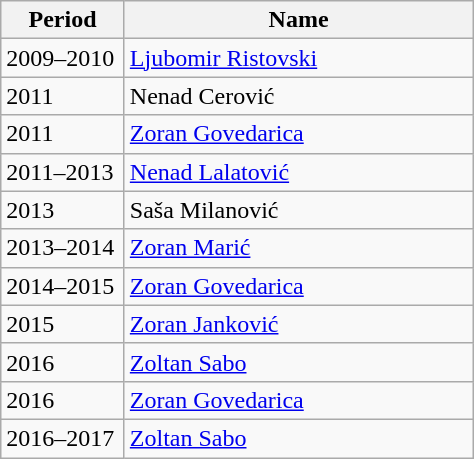<table class="wikitable">
<tr>
<th width="75">Period</th>
<th width="225">Name</th>
</tr>
<tr>
<td>2009–2010</td>
<td> <a href='#'>Ljubomir Ristovski</a></td>
</tr>
<tr>
<td>2011</td>
<td> Nenad Cerović</td>
</tr>
<tr>
<td>2011</td>
<td> <a href='#'>Zoran Govedarica</a></td>
</tr>
<tr>
<td>2011–2013</td>
<td> <a href='#'>Nenad Lalatović</a></td>
</tr>
<tr>
<td>2013</td>
<td> Saša Milanović</td>
</tr>
<tr>
<td>2013–2014</td>
<td> <a href='#'>Zoran Marić</a></td>
</tr>
<tr>
<td>2014–2015</td>
<td> <a href='#'>Zoran Govedarica</a></td>
</tr>
<tr>
<td>2015</td>
<td> <a href='#'>Zoran Janković</a></td>
</tr>
<tr>
<td>2016</td>
<td> <a href='#'>Zoltan Sabo</a></td>
</tr>
<tr>
<td>2016</td>
<td> <a href='#'>Zoran Govedarica</a></td>
</tr>
<tr>
<td>2016–2017</td>
<td> <a href='#'>Zoltan Sabo</a></td>
</tr>
</table>
